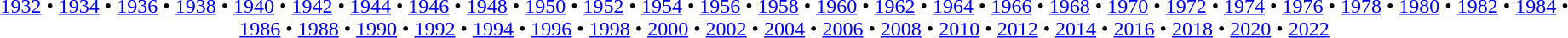<table id=toc class=toc summary=Contents>
<tr>
<td align=center><br><a href='#'>1932</a> • <a href='#'>1934</a> • <a href='#'>1936</a> • <a href='#'>1938</a> • <a href='#'>1940</a> • <a href='#'>1942</a> • <a href='#'>1944</a> • <a href='#'>1946</a> • <a href='#'>1948</a> • <a href='#'>1950</a> • <a href='#'>1952</a> • <a href='#'>1954</a> • <a href='#'>1956</a> • <a href='#'>1958</a> • <a href='#'>1960</a> • <a href='#'>1962</a> • <a href='#'>1964</a> • <a href='#'>1966</a> • <a href='#'>1968</a> • <a href='#'>1970</a> • <a href='#'>1972</a> • <a href='#'>1974</a> • <a href='#'>1976</a> • <a href='#'>1978</a> • <a href='#'>1980</a> • <a href='#'>1982</a> • <a href='#'>1984</a> • <a href='#'>1986</a> • <a href='#'>1988</a> • <a href='#'>1990</a> • <a href='#'>1992</a> • <a href='#'>1994</a> • <a href='#'>1996</a> • <a href='#'>1998</a> • <a href='#'>2000</a> • <a href='#'>2002</a> • <a href='#'>2004</a> • <a href='#'>2006</a> • <a href='#'>2008</a> • <a href='#'>2010</a> • <a href='#'>2012</a> • <a href='#'>2014</a> • <a href='#'>2016</a> • <a href='#'>2018</a> • <a href='#'>2020</a> • <a href='#'>2022</a></td>
</tr>
</table>
